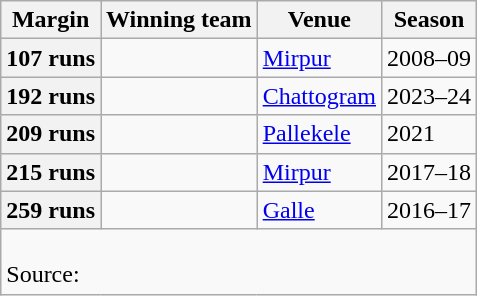<table class="wikitable">
<tr>
<th align="center"><strong>Margin</strong></th>
<th align="center"><strong>Winning team</strong></th>
<th align="center"><strong>Venue</strong></th>
<th align="center"><strong>Season</strong></th>
</tr>
<tr>
<th>107 runs</th>
<td></td>
<td><a href='#'>Mirpur</a></td>
<td>2008–09</td>
</tr>
<tr>
<th>192 runs</th>
<td></td>
<td><a href='#'>Chattogram</a></td>
<td>2023–24</td>
</tr>
<tr>
<th>209 runs</th>
<td></td>
<td><a href='#'>Pallekele</a></td>
<td>2021</td>
</tr>
<tr>
<th>215 runs</th>
<td></td>
<td><a href='#'>Mirpur</a></td>
<td>2017–18</td>
</tr>
<tr>
<th>259 runs</th>
<td></td>
<td><a href='#'>Galle</a></td>
<td>2016–17</td>
</tr>
<tr>
<td colspan="5"><br>Source:</td>
</tr>
</table>
